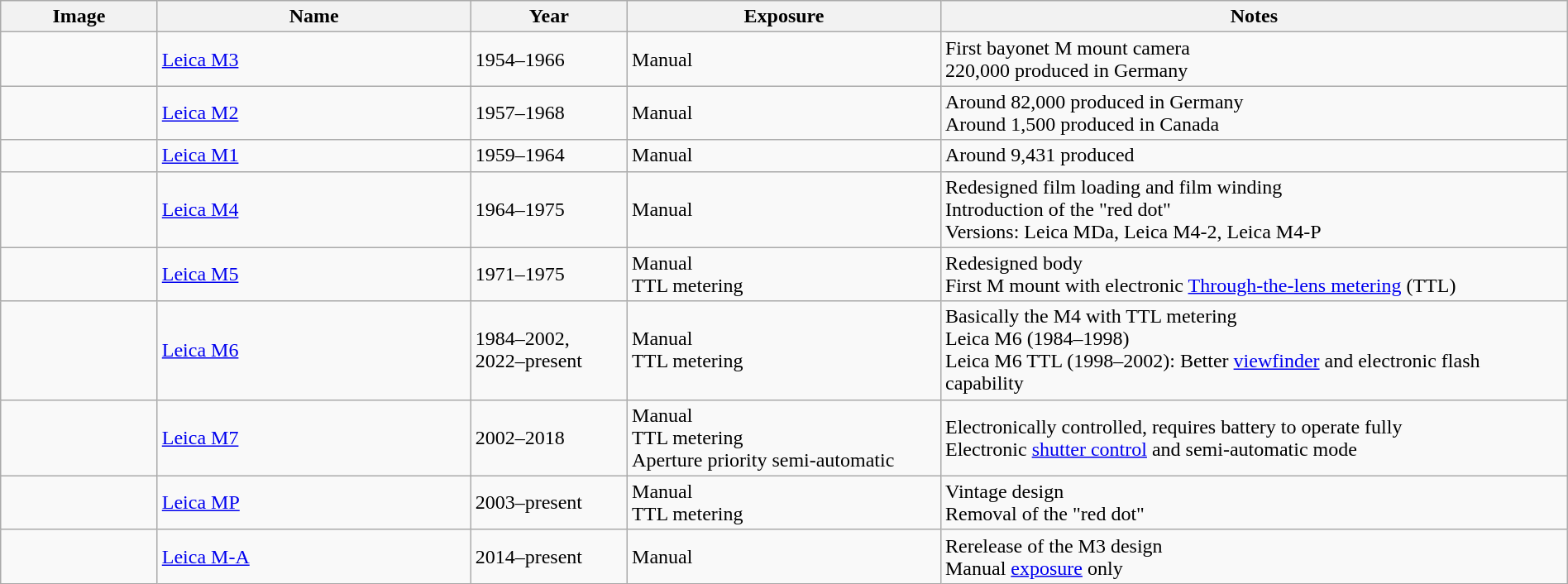<table width=100% class="wikitable">
<tr>
<th>Image</th>
<th width=20%>Name</th>
<th width=10%>Year</th>
<th width=20%>Exposure</th>
<th width=40%>Notes</th>
</tr>
<tr>
<td></td>
<td><a href='#'>Leica M3</a></td>
<td>1954–1966</td>
<td>Manual</td>
<td> First bayonet M mount camera<br> 220,000 produced in Germany</td>
</tr>
<tr>
<td></td>
<td><a href='#'>Leica M2</a></td>
<td>1957–1968</td>
<td>Manual</td>
<td> Around 82,000 produced in Germany<br> Around 1,500 produced in Canada</td>
</tr>
<tr>
<td></td>
<td><a href='#'>Leica M1</a></td>
<td>1959–1964</td>
<td>Manual</td>
<td> Around 9,431 produced</td>
</tr>
<tr>
<td></td>
<td><a href='#'>Leica M4</a></td>
<td>1964–1975</td>
<td>Manual</td>
<td> Redesigned film loading and film winding<br> Introduction of the "red dot"<br> Versions: Leica MDa, Leica M4-2, Leica M4-P</td>
</tr>
<tr>
<td></td>
<td><a href='#'>Leica M5</a></td>
<td>1971–1975</td>
<td>Manual<br>TTL metering</td>
<td> Redesigned body<br> First M mount with electronic <a href='#'>Through-the-lens metering</a> (TTL)</td>
</tr>
<tr>
<td></td>
<td><a href='#'>Leica M6</a></td>
<td>1984–2002, 2022–present</td>
<td>Manual<br>TTL metering</td>
<td> Basically the M4 with TTL metering<br> Leica M6 (1984–1998)<br> Leica M6 TTL (1998–2002): Better <a href='#'>viewfinder</a> and electronic flash capability</td>
</tr>
<tr>
<td></td>
<td><a href='#'>Leica M7</a></td>
<td>2002–2018</td>
<td>Manual<br>TTL metering<br>Aperture priority semi-automatic</td>
<td> Electronically controlled, requires battery to operate fully<br> Electronic <a href='#'>shutter control</a> and semi-automatic mode</td>
</tr>
<tr>
<td></td>
<td><a href='#'>Leica MP</a></td>
<td>2003–present</td>
<td>Manual<br>TTL metering</td>
<td> Vintage design<br> Removal of the "red dot"</td>
</tr>
<tr>
<td></td>
<td><a href='#'>Leica M-A</a></td>
<td>2014–present</td>
<td>Manual</td>
<td> Rerelease of the M3 design<br> Manual <a href='#'>exposure</a> only</td>
</tr>
</table>
